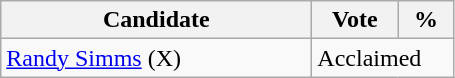<table class="wikitable">
<tr>
<th bgcolor="#DDDDFF" width="200px">Candidate</th>
<th bgcolor="#DDDDFF" width="50px">Vote</th>
<th bgcolor="#DDDDFF" width="30px">%</th>
</tr>
<tr>
<td><a href='#'>Randy Simms</a> (X)</td>
<td colspan="2">Acclaimed</td>
</tr>
</table>
